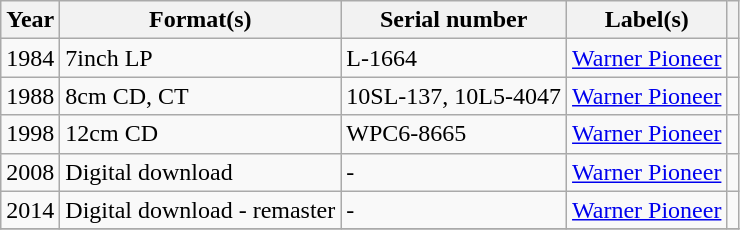<table class="wikitable sortable plainrowheaders">
<tr>
<th scope="col">Year</th>
<th scope="col">Format(s)</th>
<th scope="col">Serial number</th>
<th scope="col">Label(s)</th>
<th scope="col"></th>
</tr>
<tr>
<td>1984</td>
<td>7inch LP</td>
<td>L-1664</td>
<td><a href='#'>Warner Pioneer</a></td>
<td></td>
</tr>
<tr>
<td>1988</td>
<td>8cm CD, CT</td>
<td>10SL-137, 10L5-4047</td>
<td><a href='#'>Warner Pioneer</a></td>
<td></td>
</tr>
<tr>
<td>1998</td>
<td>12cm CD</td>
<td>WPC6-8665</td>
<td><a href='#'>Warner Pioneer</a></td>
<td></td>
</tr>
<tr>
<td>2008</td>
<td>Digital download</td>
<td>-</td>
<td><a href='#'>Warner Pioneer</a></td>
<td></td>
</tr>
<tr>
<td>2014</td>
<td>Digital download - remaster</td>
<td>-</td>
<td><a href='#'>Warner Pioneer</a></td>
<td></td>
</tr>
<tr>
</tr>
</table>
